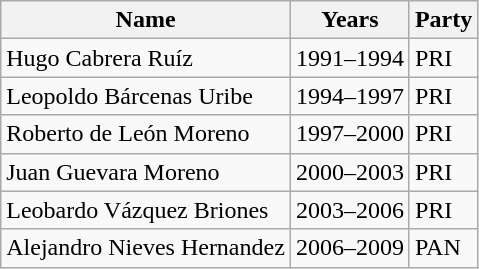<table class="wikitable">
<tr>
<th>Name</th>
<th>Years</th>
<th>Party</th>
</tr>
<tr>
<td>Hugo Cabrera Ruíz</td>
<td>1991–1994</td>
<td>PRI</td>
</tr>
<tr>
<td>Leopoldo Bárcenas Uribe</td>
<td>1994–1997</td>
<td>PRI</td>
</tr>
<tr>
<td>Roberto de León Moreno</td>
<td>1997–2000</td>
<td>PRI</td>
</tr>
<tr>
<td>Juan Guevara Moreno</td>
<td>2000–2003</td>
<td>PRI</td>
</tr>
<tr>
<td>Leobardo Vázquez Briones</td>
<td>2003–2006</td>
<td>PRI</td>
</tr>
<tr>
<td>Alejandro Nieves Hernandez</td>
<td>2006–2009</td>
<td>PAN</td>
</tr>
</table>
